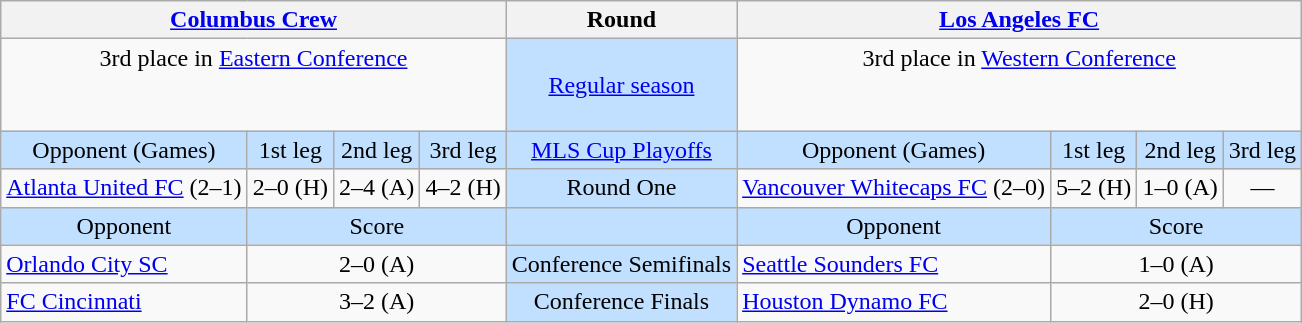<table class="wikitable" style="text-align:center">
<tr>
<th colspan=4><a href='#'>Columbus Crew</a></th>
<th>Round</th>
<th colspan=4><a href='#'>Los Angeles FC</a></th>
</tr>
<tr>
<td colspan=4 valign=top align=center>3rd place in <a href='#'>Eastern Conference</a><br><br><br></td>
<td style="background:#c1e0ff"><a href='#'>Regular season</a></td>
<td colspan=4 valign=top align=center>3rd place in <a href='#'>Western Conference</a><br><br><br></td>
</tr>
<tr style="background:#c1e0ff">
<td>Opponent (Games)</td>
<td>1st leg</td>
<td>2nd leg</td>
<td>3rd leg</td>
<td><a href='#'>MLS Cup Playoffs</a></td>
<td>Opponent (Games)</td>
<td>1st leg</td>
<td>2nd leg</td>
<td>3rd leg</td>
</tr>
<tr>
<td align=left><a href='#'>Atlanta United FC</a> (2–1)</td>
<td>2–0 (H)</td>
<td>2–4 (A)</td>
<td>4–2 (H)</td>
<td style="background:#c1e0ff">Round One</td>
<td align=left><a href='#'>Vancouver Whitecaps FC</a> (2–0)</td>
<td>5–2 (H)</td>
<td>1–0 (A)</td>
<td>—</td>
</tr>
<tr style="background:#c1e0ff">
<td>Opponent</td>
<td colspan=3>Score</td>
<td></td>
<td>Opponent</td>
<td colspan=3>Score</td>
</tr>
<tr>
<td align=left><a href='#'>Orlando City SC</a> </td>
<td colspan=3>2–0 (A)</td>
<td style="background:#c1e0ff">Conference Semifinals</td>
<td align=left><a href='#'>Seattle Sounders FC</a></td>
<td colspan=3>1–0 (A)</td>
</tr>
<tr>
<td align=left><a href='#'>FC Cincinnati</a> </td>
<td colspan=3>3–2 (A)</td>
<td style="background:#c1e0ff">Conference Finals</td>
<td align=left><a href='#'>Houston Dynamo FC</a></td>
<td colspan=3>2–0 (H)</td>
</tr>
</table>
